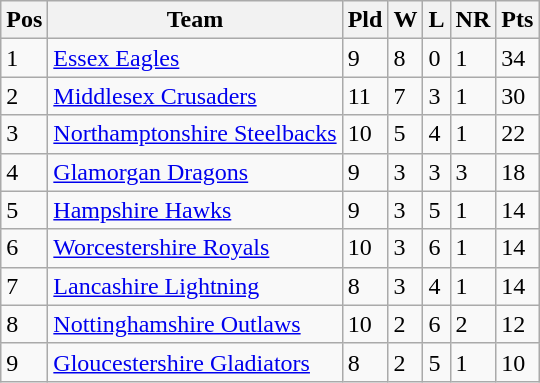<table class="wikitable">
<tr>
<th>Pos</th>
<th>Team</th>
<th>Pld</th>
<th>W</th>
<th>L</th>
<th>NR</th>
<th>Pts</th>
</tr>
<tr>
<td>1</td>
<td><a href='#'>Essex Eagles</a></td>
<td>9</td>
<td>8</td>
<td>0</td>
<td>1</td>
<td>34</td>
</tr>
<tr>
<td>2</td>
<td><a href='#'>Middlesex Crusaders</a></td>
<td>11</td>
<td>7</td>
<td>3</td>
<td>1</td>
<td>30</td>
</tr>
<tr>
<td>3</td>
<td><a href='#'>Northamptonshire Steelbacks</a></td>
<td>10</td>
<td>5</td>
<td>4</td>
<td>1</td>
<td>22</td>
</tr>
<tr>
<td>4</td>
<td><a href='#'>Glamorgan Dragons</a></td>
<td>9</td>
<td>3</td>
<td>3</td>
<td>3</td>
<td>18</td>
</tr>
<tr>
<td>5</td>
<td><a href='#'>Hampshire Hawks</a></td>
<td>9</td>
<td>3</td>
<td>5</td>
<td>1</td>
<td>14</td>
</tr>
<tr>
<td>6</td>
<td><a href='#'>Worcestershire Royals</a></td>
<td>10</td>
<td>3</td>
<td>6</td>
<td>1</td>
<td>14</td>
</tr>
<tr>
<td>7</td>
<td><a href='#'>Lancashire Lightning</a></td>
<td>8</td>
<td>3</td>
<td>4</td>
<td>1</td>
<td>14</td>
</tr>
<tr>
<td>8</td>
<td><a href='#'>Nottinghamshire Outlaws</a></td>
<td>10</td>
<td>2</td>
<td>6</td>
<td>2</td>
<td>12</td>
</tr>
<tr>
<td>9</td>
<td><a href='#'>Gloucestershire Gladiators</a></td>
<td>8</td>
<td>2</td>
<td>5</td>
<td>1</td>
<td>10</td>
</tr>
</table>
